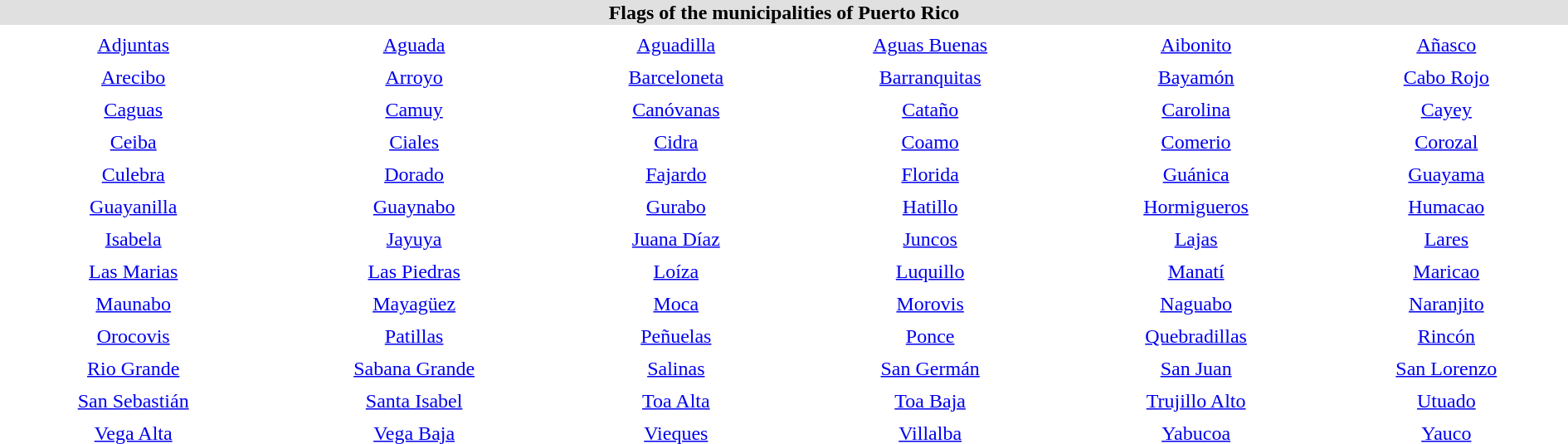<table class=toccolours style="width: 100%; margin-bottom: 0.5em;">
<tr>
<th colspan="9" style="background-color: #E0E0E0;text-align:center;">Flags of the municipalities of Puerto Rico</th>
</tr>
<tr align="center">
<td></td>
<td></td>
<td></td>
<td></td>
<td></td>
<td></td>
</tr>
<tr align="center">
<td><a href='#'>Adjuntas</a></td>
<td><a href='#'>Aguada</a></td>
<td><a href='#'>Aguadilla</a></td>
<td><a href='#'>Aguas Buenas</a></td>
<td><a href='#'>Aibonito</a></td>
<td><a href='#'>Añasco</a></td>
</tr>
<tr align="center">
<td></td>
<td></td>
<td></td>
<td></td>
<td></td>
<td></td>
</tr>
<tr align="center">
<td><a href='#'>Arecibo</a></td>
<td><a href='#'>Arroyo</a></td>
<td><a href='#'>Barceloneta</a></td>
<td><a href='#'>Barranquitas</a></td>
<td><a href='#'>Bayamón</a></td>
<td><a href='#'>Cabo Rojo</a></td>
</tr>
<tr align="center">
<td></td>
<td></td>
<td></td>
<td></td>
<td></td>
<td></td>
</tr>
<tr align="center">
<td><a href='#'>Caguas</a></td>
<td><a href='#'>Camuy</a></td>
<td><a href='#'>Canóvanas</a></td>
<td><a href='#'>Cataño</a></td>
<td><a href='#'>Carolina</a></td>
<td><a href='#'>Cayey</a></td>
</tr>
<tr align="center">
<td></td>
<td></td>
<td></td>
<td></td>
<td></td>
<td></td>
</tr>
<tr align="center">
<td><a href='#'>Ceiba</a></td>
<td><a href='#'>Ciales</a></td>
<td><a href='#'>Cidra</a></td>
<td><a href='#'>Coamo</a></td>
<td><a href='#'>Comerio</a></td>
<td><a href='#'>Corozal</a></td>
</tr>
<tr align="center">
<td></td>
<td></td>
<td></td>
<td></td>
<td></td>
<td></td>
</tr>
<tr align="center">
<td><a href='#'>Culebra</a></td>
<td><a href='#'>Dorado</a></td>
<td><a href='#'>Fajardo</a></td>
<td><a href='#'>Florida</a></td>
<td><a href='#'>Guánica</a></td>
<td><a href='#'>Guayama</a></td>
</tr>
<tr align="center">
<td></td>
<td></td>
<td></td>
<td></td>
<td></td>
<td></td>
</tr>
<tr align="center">
<td><a href='#'>Guayanilla</a></td>
<td><a href='#'>Guaynabo</a></td>
<td><a href='#'>Gurabo</a></td>
<td><a href='#'>Hatillo</a></td>
<td><a href='#'>Hormigueros</a></td>
<td><a href='#'>Humacao</a></td>
</tr>
<tr align="center">
<td></td>
<td></td>
<td></td>
<td></td>
<td></td>
<td></td>
</tr>
<tr align="center">
<td><a href='#'>Isabela</a></td>
<td><a href='#'>Jayuya</a></td>
<td><a href='#'>Juana Díaz</a></td>
<td><a href='#'>Juncos</a></td>
<td><a href='#'>Lajas</a></td>
<td><a href='#'>Lares</a></td>
</tr>
<tr align="center">
<td></td>
<td></td>
<td></td>
<td></td>
<td></td>
<td></td>
</tr>
<tr align="center">
<td><a href='#'>Las Marias</a></td>
<td><a href='#'>Las Piedras</a></td>
<td><a href='#'>Loíza</a></td>
<td><a href='#'>Luquillo</a></td>
<td><a href='#'>Manatí</a></td>
<td><a href='#'>Maricao</a></td>
</tr>
<tr align="center">
<td></td>
<td></td>
<td></td>
<td></td>
<td></td>
<td></td>
</tr>
<tr align="center">
<td><a href='#'>Maunabo</a></td>
<td><a href='#'>Mayagüez</a></td>
<td><a href='#'>Moca</a></td>
<td><a href='#'>Morovis</a></td>
<td><a href='#'>Naguabo</a></td>
<td><a href='#'>Naranjito</a></td>
</tr>
<tr align="center">
<td></td>
<td></td>
<td></td>
<td></td>
<td></td>
<td></td>
</tr>
<tr align="center">
<td><a href='#'>Orocovis</a></td>
<td><a href='#'>Patillas</a></td>
<td><a href='#'>Peñuelas</a></td>
<td><a href='#'>Ponce</a></td>
<td><a href='#'>Quebradillas</a></td>
<td><a href='#'>Rincón</a></td>
</tr>
<tr align="center">
<td></td>
<td></td>
<td></td>
<td></td>
<td></td>
<td></td>
</tr>
<tr align="center">
<td><a href='#'>Rio Grande</a></td>
<td><a href='#'>Sabana Grande</a></td>
<td><a href='#'>Salinas</a></td>
<td><a href='#'>San Germán</a></td>
<td><a href='#'>San Juan</a></td>
<td><a href='#'>San Lorenzo</a></td>
</tr>
<tr align="center">
<td></td>
<td></td>
<td></td>
<td></td>
<td></td>
<td></td>
</tr>
<tr align="center">
<td><a href='#'>San Sebastián</a></td>
<td><a href='#'>Santa Isabel</a></td>
<td><a href='#'>Toa Alta</a></td>
<td><a href='#'>Toa Baja</a></td>
<td><a href='#'>Trujillo Alto</a></td>
<td><a href='#'>Utuado</a></td>
</tr>
<tr align="center">
<td></td>
<td></td>
<td></td>
<td></td>
<td></td>
<td></td>
</tr>
<tr align="center">
<td><a href='#'>Vega Alta</a></td>
<td><a href='#'>Vega Baja</a></td>
<td><a href='#'>Vieques</a></td>
<td><a href='#'>Villalba</a></td>
<td><a href='#'>Yabucoa</a></td>
<td><a href='#'>Yauco</a></td>
</tr>
</table>
